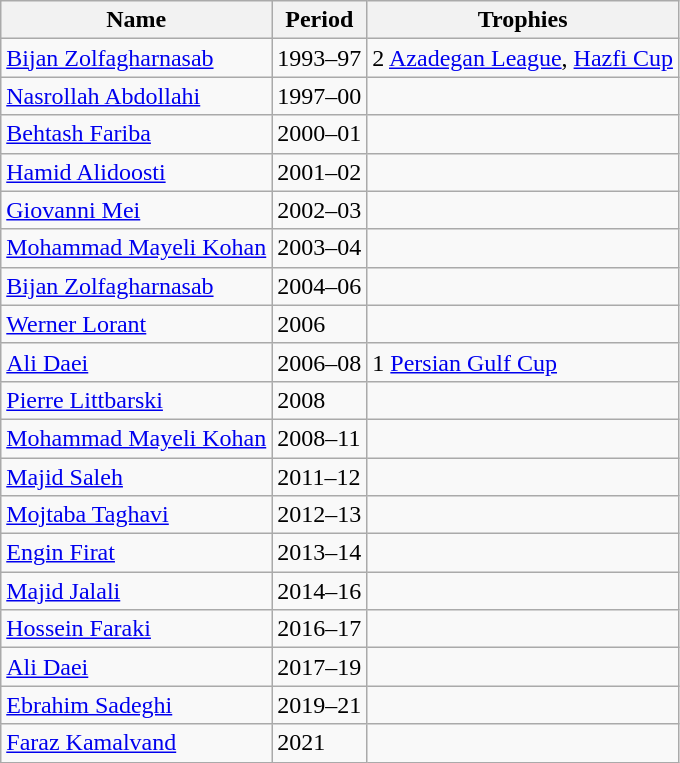<table class="wikitable">
<tr>
<th>Name</th>
<th>Period</th>
<th>Trophies</th>
</tr>
<tr>
<td> <a href='#'>Bijan Zolfagharnasab</a></td>
<td>1993–97</td>
<td>2 <a href='#'>Azadegan League</a>, <a href='#'>Hazfi Cup</a></td>
</tr>
<tr>
<td> <a href='#'>Nasrollah Abdollahi</a></td>
<td>1997–00</td>
<td></td>
</tr>
<tr>
<td> <a href='#'>Behtash Fariba</a></td>
<td>2000–01</td>
<td></td>
</tr>
<tr>
<td> <a href='#'>Hamid Alidoosti</a></td>
<td>2001–02</td>
<td></td>
</tr>
<tr>
<td> <a href='#'>Giovanni Mei</a></td>
<td>2002–03</td>
<td></td>
</tr>
<tr>
<td> <a href='#'>Mohammad Mayeli Kohan</a></td>
<td>2003–04</td>
<td></td>
</tr>
<tr>
<td> <a href='#'>Bijan Zolfagharnasab</a></td>
<td>2004–06</td>
<td></td>
</tr>
<tr>
<td> <a href='#'>Werner Lorant</a></td>
<td>2006</td>
<td></td>
</tr>
<tr>
<td> <a href='#'>Ali Daei</a></td>
<td>2006–08</td>
<td>1 <a href='#'>Persian Gulf Cup</a></td>
</tr>
<tr>
<td> <a href='#'>Pierre Littbarski</a></td>
<td>2008</td>
<td></td>
</tr>
<tr>
<td> <a href='#'>Mohammad Mayeli Kohan</a></td>
<td>2008–11</td>
<td></td>
</tr>
<tr>
<td> <a href='#'>Majid Saleh</a></td>
<td>2011–12</td>
<td></td>
</tr>
<tr>
<td> <a href='#'>Mojtaba Taghavi</a></td>
<td>2012–13</td>
<td></td>
</tr>
<tr>
<td> <a href='#'>Engin Firat</a></td>
<td>2013–14</td>
<td></td>
</tr>
<tr>
<td> <a href='#'>Majid Jalali</a></td>
<td>2014–16</td>
<td></td>
</tr>
<tr>
<td> <a href='#'>Hossein Faraki</a></td>
<td>2016–17</td>
<td></td>
</tr>
<tr>
<td> <a href='#'>Ali Daei</a></td>
<td>2017–19</td>
<td></td>
</tr>
<tr>
<td> <a href='#'>Ebrahim Sadeghi</a></td>
<td>2019–21</td>
</tr>
<tr>
<td> <a href='#'>Faraz Kamalvand</a></td>
<td>2021</td>
<td></td>
</tr>
</table>
